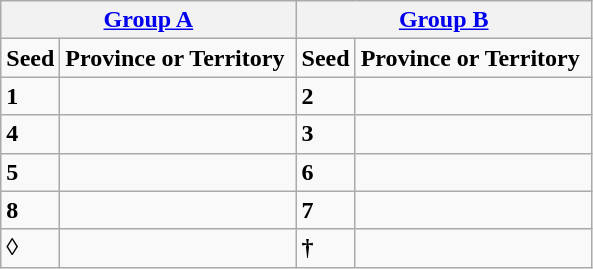<table class="wikitable">
<tr>
<th colspan=2><a href='#'>Group A</a></th>
<th colspan=2><a href='#'>Group B</a></th>
</tr>
<tr>
<td width=10%><strong>Seed</strong></td>
<td width=40%><strong>Province or Territory</strong></td>
<td width=10%><strong>Seed</strong></td>
<td width=40%><strong>Province or Territory</strong></td>
</tr>
<tr>
<td><strong>1</strong></td>
<td></td>
<td><strong>2</strong></td>
<td></td>
</tr>
<tr>
<td><strong>4</strong></td>
<td></td>
<td><strong>3</strong></td>
<td></td>
</tr>
<tr>
<td><strong>5</strong></td>
<td></td>
<td><strong>6</strong></td>
<td></td>
</tr>
<tr>
<td><strong>8</strong></td>
<td></td>
<td><strong>7</strong></td>
<td></td>
</tr>
<tr>
<td><strong>◊</strong></td>
<td></td>
<td><strong>†</strong></td>
<td></td>
</tr>
</table>
